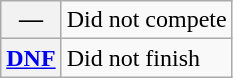<table class="wikitable">
<tr>
<th scope="row">—</th>
<td>Did not compete</td>
</tr>
<tr>
<th scope="row"><a href='#'>DNF</a></th>
<td>Did not finish</td>
</tr>
</table>
